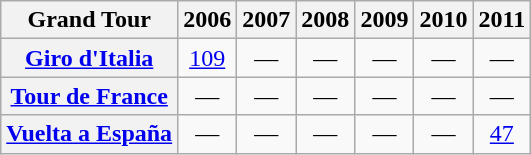<table class="wikitable plainrowheaders">
<tr>
<th>Grand Tour</th>
<th scope="col">2006</th>
<th scope="col">2007</th>
<th scope="col">2008</th>
<th scope="col">2009</th>
<th scope="col">2010</th>
<th scope="col">2011</th>
</tr>
<tr style="text-align:center;">
<th scope="row"> <a href='#'>Giro d'Italia</a></th>
<td style="text-align:center;"><a href='#'>109</a></td>
<td>—</td>
<td>—</td>
<td>—</td>
<td>—</td>
<td>—</td>
</tr>
<tr style="text-align:center;">
<th scope="row"> <a href='#'>Tour de France</a></th>
<td>—</td>
<td>—</td>
<td>—</td>
<td>—</td>
<td>—</td>
<td>—</td>
</tr>
<tr style="text-align:center;">
<th scope="row"> <a href='#'>Vuelta a España</a></th>
<td>—</td>
<td>—</td>
<td>—</td>
<td>—</td>
<td>—</td>
<td style="text-align:center;"><a href='#'>47</a></td>
</tr>
</table>
